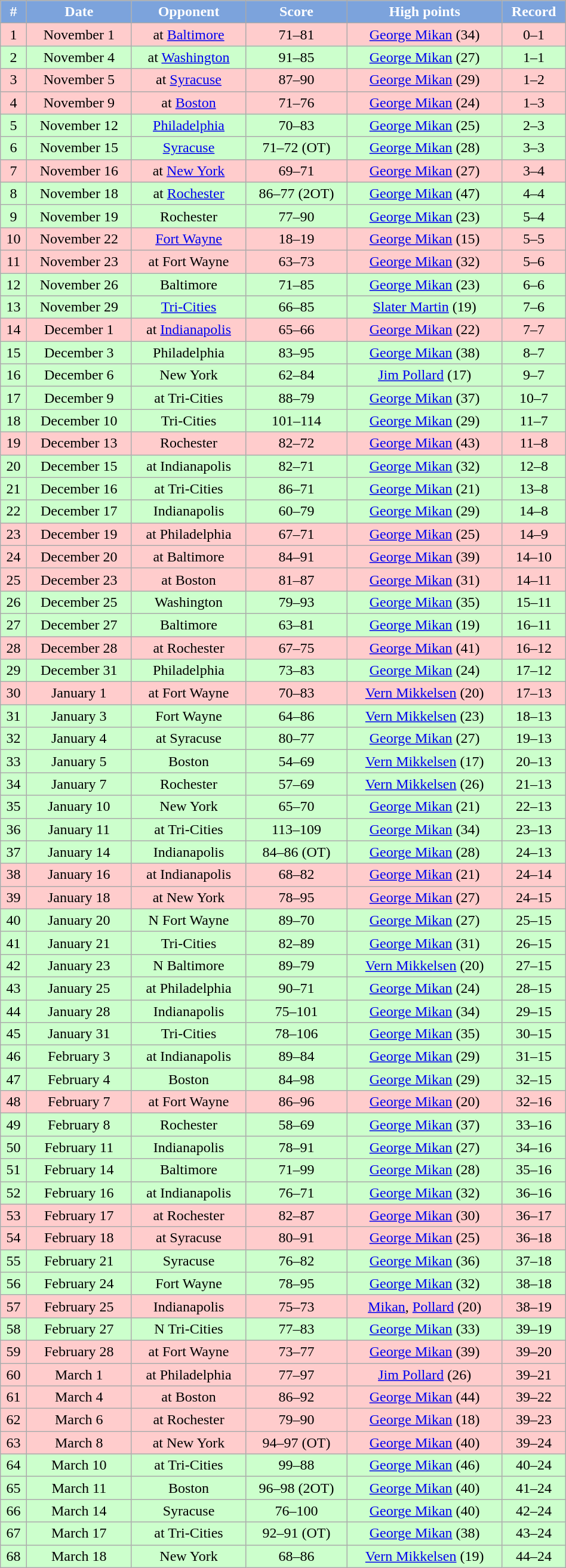<table class="wikitable" width="50%">
<tr align="center"  style="background:#7CA3DC; color:#FFFFFF;">
<td><strong>#</strong></td>
<td><strong>Date</strong></td>
<td><strong>Opponent</strong></td>
<td><strong>Score</strong></td>
<td><strong>High points</strong></td>
<td><strong>Record</strong></td>
</tr>
<tr align="center" bgcolor="ffcccc">
<td>1</td>
<td>November 1</td>
<td>at <a href='#'>Baltimore</a></td>
<td>71–81</td>
<td><a href='#'>George Mikan</a> (34)</td>
<td>0–1</td>
</tr>
<tr align="center" bgcolor="ccffcc">
<td>2</td>
<td>November 4</td>
<td>at <a href='#'>Washington</a></td>
<td>91–85</td>
<td><a href='#'>George Mikan</a> (27)</td>
<td>1–1</td>
</tr>
<tr align="center" bgcolor="ffcccc">
<td>3</td>
<td>November 5</td>
<td>at <a href='#'>Syracuse</a></td>
<td>87–90</td>
<td><a href='#'>George Mikan</a> (29)</td>
<td>1–2</td>
</tr>
<tr align="center" bgcolor="ffcccc">
<td>4</td>
<td>November 9</td>
<td>at <a href='#'>Boston</a></td>
<td>71–76</td>
<td><a href='#'>George Mikan</a> (24)</td>
<td>1–3</td>
</tr>
<tr align="center" bgcolor="ccffcc">
<td>5</td>
<td>November 12</td>
<td><a href='#'>Philadelphia</a></td>
<td>70–83</td>
<td><a href='#'>George Mikan</a> (25)</td>
<td>2–3</td>
</tr>
<tr align="center" bgcolor="ccffcc">
<td>6</td>
<td>November 15</td>
<td><a href='#'>Syracuse</a></td>
<td>71–72 (OT)</td>
<td><a href='#'>George Mikan</a> (28)</td>
<td>3–3</td>
</tr>
<tr align="center" bgcolor="ffcccc">
<td>7</td>
<td>November 16</td>
<td>at <a href='#'>New York</a></td>
<td>69–71</td>
<td><a href='#'>George Mikan</a> (27)</td>
<td>3–4</td>
</tr>
<tr align="center" bgcolor="ccffcc">
<td>8</td>
<td>November 18</td>
<td>at <a href='#'>Rochester</a></td>
<td>86–77 (2OT)</td>
<td><a href='#'>George Mikan</a> (47)</td>
<td>4–4</td>
</tr>
<tr align="center" bgcolor="ccffcc">
<td>9</td>
<td>November 19</td>
<td>Rochester</td>
<td>77–90</td>
<td><a href='#'>George Mikan</a> (23)</td>
<td>5–4</td>
</tr>
<tr align="center" bgcolor="ffcccc">
<td>10</td>
<td>November 22</td>
<td><a href='#'>Fort Wayne</a></td>
<td>18–19</td>
<td><a href='#'>George Mikan</a> (15)</td>
<td>5–5</td>
</tr>
<tr align="center" bgcolor="ffcccc">
<td>11</td>
<td>November 23</td>
<td>at Fort Wayne</td>
<td>63–73</td>
<td><a href='#'>George Mikan</a> (32)</td>
<td>5–6</td>
</tr>
<tr align="center" bgcolor="ccffcc">
<td>12</td>
<td>November 26</td>
<td>Baltimore</td>
<td>71–85</td>
<td><a href='#'>George Mikan</a> (23)</td>
<td>6–6</td>
</tr>
<tr align="center" bgcolor="ccffcc">
<td>13</td>
<td>November 29</td>
<td><a href='#'>Tri-Cities</a></td>
<td>66–85</td>
<td><a href='#'>Slater Martin</a> (19)</td>
<td>7–6</td>
</tr>
<tr align="center" bgcolor="ffcccc">
<td>14</td>
<td>December 1</td>
<td>at <a href='#'>Indianapolis</a></td>
<td>65–66</td>
<td><a href='#'>George Mikan</a> (22)</td>
<td>7–7</td>
</tr>
<tr align="center" bgcolor="ccffcc">
<td>15</td>
<td>December 3</td>
<td>Philadelphia</td>
<td>83–95</td>
<td><a href='#'>George Mikan</a> (38)</td>
<td>8–7</td>
</tr>
<tr align="center" bgcolor="ccffcc">
<td>16</td>
<td>December 6</td>
<td>New York</td>
<td>62–84</td>
<td><a href='#'>Jim Pollard</a> (17)</td>
<td>9–7</td>
</tr>
<tr align="center" bgcolor="ccffcc">
<td>17</td>
<td>December 9</td>
<td>at Tri-Cities</td>
<td>88–79</td>
<td><a href='#'>George Mikan</a> (37)</td>
<td>10–7</td>
</tr>
<tr align="center" bgcolor="ccffcc">
<td>18</td>
<td>December 10</td>
<td>Tri-Cities</td>
<td>101–114</td>
<td><a href='#'>George Mikan</a> (29)</td>
<td>11–7</td>
</tr>
<tr align="center" bgcolor="ffcccc">
<td>19</td>
<td>December 13</td>
<td>Rochester</td>
<td>82–72</td>
<td><a href='#'>George Mikan</a> (43)</td>
<td>11–8</td>
</tr>
<tr align="center" bgcolor="ccffcc">
<td>20</td>
<td>December 15</td>
<td>at Indianapolis</td>
<td>82–71</td>
<td><a href='#'>George Mikan</a> (32)</td>
<td>12–8</td>
</tr>
<tr align="center" bgcolor="ccffcc">
<td>21</td>
<td>December 16</td>
<td>at Tri-Cities</td>
<td>86–71</td>
<td><a href='#'>George Mikan</a> (21)</td>
<td>13–8</td>
</tr>
<tr align="center" bgcolor="ccffcc">
<td>22</td>
<td>December 17</td>
<td>Indianapolis</td>
<td>60–79</td>
<td><a href='#'>George Mikan</a> (29)</td>
<td>14–8</td>
</tr>
<tr align="center" bgcolor="ffcccc">
<td>23</td>
<td>December 19</td>
<td>at Philadelphia</td>
<td>67–71</td>
<td><a href='#'>George Mikan</a> (25)</td>
<td>14–9</td>
</tr>
<tr align="center" bgcolor="ffcccc">
<td>24</td>
<td>December 20</td>
<td>at Baltimore</td>
<td>84–91</td>
<td><a href='#'>George Mikan</a> (39)</td>
<td>14–10</td>
</tr>
<tr align="center" bgcolor="ffcccc">
<td>25</td>
<td>December 23</td>
<td>at Boston</td>
<td>81–87</td>
<td><a href='#'>George Mikan</a> (31)</td>
<td>14–11</td>
</tr>
<tr align="center" bgcolor="ccffcc">
<td>26</td>
<td>December 25</td>
<td>Washington</td>
<td>79–93</td>
<td><a href='#'>George Mikan</a> (35)</td>
<td>15–11</td>
</tr>
<tr align="center" bgcolor="ccffcc">
<td>27</td>
<td>December 27</td>
<td>Baltimore</td>
<td>63–81</td>
<td><a href='#'>George Mikan</a> (19)</td>
<td>16–11</td>
</tr>
<tr align="center" bgcolor="ffcccc">
<td>28</td>
<td>December 28</td>
<td>at Rochester</td>
<td>67–75</td>
<td><a href='#'>George Mikan</a> (41)</td>
<td>16–12</td>
</tr>
<tr align="center" bgcolor="ccffcc">
<td>29</td>
<td>December 31</td>
<td>Philadelphia</td>
<td>73–83</td>
<td><a href='#'>George Mikan</a> (24)</td>
<td>17–12</td>
</tr>
<tr align="center" bgcolor="ffcccc">
<td>30</td>
<td>January 1</td>
<td>at Fort Wayne</td>
<td>70–83</td>
<td><a href='#'>Vern Mikkelsen</a> (20)</td>
<td>17–13</td>
</tr>
<tr align="center" bgcolor="ccffcc">
<td>31</td>
<td>January 3</td>
<td>Fort Wayne</td>
<td>64–86</td>
<td><a href='#'>Vern Mikkelsen</a> (23)</td>
<td>18–13</td>
</tr>
<tr align="center" bgcolor="ccffcc">
<td>32</td>
<td>January 4</td>
<td>at Syracuse</td>
<td>80–77</td>
<td><a href='#'>George Mikan</a> (27)</td>
<td>19–13</td>
</tr>
<tr align="center" bgcolor="ccffcc">
<td>33</td>
<td>January 5</td>
<td>Boston</td>
<td>54–69</td>
<td><a href='#'>Vern Mikkelsen</a> (17)</td>
<td>20–13</td>
</tr>
<tr align="center" bgcolor="ccffcc">
<td>34</td>
<td>January 7</td>
<td>Rochester</td>
<td>57–69</td>
<td><a href='#'>Vern Mikkelsen</a> (26)</td>
<td>21–13</td>
</tr>
<tr align="center" bgcolor="ccffcc">
<td>35</td>
<td>January 10</td>
<td>New York</td>
<td>65–70</td>
<td><a href='#'>George Mikan</a> (21)</td>
<td>22–13</td>
</tr>
<tr align="center" bgcolor="ccffcc">
<td>36</td>
<td>January 11</td>
<td>at Tri-Cities</td>
<td>113–109</td>
<td><a href='#'>George Mikan</a> (34)</td>
<td>23–13</td>
</tr>
<tr align="center" bgcolor="ccffcc">
<td>37</td>
<td>January 14</td>
<td>Indianapolis</td>
<td>84–86 (OT)</td>
<td><a href='#'>George Mikan</a> (28)</td>
<td>24–13</td>
</tr>
<tr align="center" bgcolor="ffcccc">
<td>38</td>
<td>January 16</td>
<td>at Indianapolis</td>
<td>68–82</td>
<td><a href='#'>George Mikan</a> (21)</td>
<td>24–14</td>
</tr>
<tr align="center" bgcolor="ffcccc">
<td>39</td>
<td>January 18</td>
<td>at New York</td>
<td>78–95</td>
<td><a href='#'>George Mikan</a> (27)</td>
<td>24–15</td>
</tr>
<tr align="center" bgcolor="ccffcc">
<td>40</td>
<td>January 20</td>
<td>N Fort Wayne</td>
<td>89–70</td>
<td><a href='#'>George Mikan</a> (27)</td>
<td>25–15</td>
</tr>
<tr align="center" bgcolor="ccffcc">
<td>41</td>
<td>January 21</td>
<td>Tri-Cities</td>
<td>82–89</td>
<td><a href='#'>George Mikan</a> (31)</td>
<td>26–15</td>
</tr>
<tr align="center" bgcolor="ccffcc">
<td>42</td>
<td>January 23</td>
<td>N Baltimore</td>
<td>89–79</td>
<td><a href='#'>Vern Mikkelsen</a> (20)</td>
<td>27–15</td>
</tr>
<tr align="center" bgcolor="ccffcc">
<td>43</td>
<td>January 25</td>
<td>at Philadelphia</td>
<td>90–71</td>
<td><a href='#'>George Mikan</a> (24)</td>
<td>28–15</td>
</tr>
<tr align="center" bgcolor="ccffcc">
<td>44</td>
<td>January 28</td>
<td>Indianapolis</td>
<td>75–101</td>
<td><a href='#'>George Mikan</a> (34)</td>
<td>29–15</td>
</tr>
<tr align="center" bgcolor="ccffcc">
<td>45</td>
<td>January 31</td>
<td>Tri-Cities</td>
<td>78–106</td>
<td><a href='#'>George Mikan</a> (35)</td>
<td>30–15</td>
</tr>
<tr align="center" bgcolor="ccffcc">
<td>46</td>
<td>February 3</td>
<td>at Indianapolis</td>
<td>89–84</td>
<td><a href='#'>George Mikan</a> (29)</td>
<td>31–15</td>
</tr>
<tr align="center" bgcolor="ccffcc">
<td>47</td>
<td>February 4</td>
<td>Boston</td>
<td>84–98</td>
<td><a href='#'>George Mikan</a> (29)</td>
<td>32–15</td>
</tr>
<tr align="center" bgcolor="ffcccc">
<td>48</td>
<td>February 7</td>
<td>at Fort Wayne</td>
<td>86–96</td>
<td><a href='#'>George Mikan</a> (20)</td>
<td>32–16</td>
</tr>
<tr align="center" bgcolor="ccffcc">
<td>49</td>
<td>February 8</td>
<td>Rochester</td>
<td>58–69</td>
<td><a href='#'>George Mikan</a> (37)</td>
<td>33–16</td>
</tr>
<tr align="center" bgcolor="ccffcc">
<td>50</td>
<td>February 11</td>
<td>Indianapolis</td>
<td>78–91</td>
<td><a href='#'>George Mikan</a> (27)</td>
<td>34–16</td>
</tr>
<tr align="center" bgcolor="ccffcc">
<td>51</td>
<td>February 14</td>
<td>Baltimore</td>
<td>71–99</td>
<td><a href='#'>George Mikan</a> (28)</td>
<td>35–16</td>
</tr>
<tr align="center" bgcolor="ccffcc">
<td>52</td>
<td>February 16</td>
<td>at Indianapolis</td>
<td>76–71</td>
<td><a href='#'>George Mikan</a> (32)</td>
<td>36–16</td>
</tr>
<tr align="center" bgcolor="ffcccc">
<td>53</td>
<td>February 17</td>
<td>at Rochester</td>
<td>82–87</td>
<td><a href='#'>George Mikan</a> (30)</td>
<td>36–17</td>
</tr>
<tr align="center" bgcolor="ffcccc">
<td>54</td>
<td>February 18</td>
<td>at Syracuse</td>
<td>80–91</td>
<td><a href='#'>George Mikan</a> (25)</td>
<td>36–18</td>
</tr>
<tr align="center" bgcolor="ccffcc">
<td>55</td>
<td>February 21</td>
<td>Syracuse</td>
<td>76–82</td>
<td><a href='#'>George Mikan</a> (36)</td>
<td>37–18</td>
</tr>
<tr align="center" bgcolor="ccffcc">
<td>56</td>
<td>February 24</td>
<td>Fort Wayne</td>
<td>78–95</td>
<td><a href='#'>George Mikan</a> (32)</td>
<td>38–18</td>
</tr>
<tr align="center" bgcolor="ffcccc">
<td>57</td>
<td>February 25</td>
<td>Indianapolis</td>
<td>75–73</td>
<td><a href='#'>Mikan</a>, <a href='#'>Pollard</a> (20)</td>
<td>38–19</td>
</tr>
<tr align="center" bgcolor="ccffcc">
<td>58</td>
<td>February 27</td>
<td>N Tri-Cities</td>
<td>77–83</td>
<td><a href='#'>George Mikan</a> (33)</td>
<td>39–19</td>
</tr>
<tr align="center" bgcolor="ffcccc">
<td>59</td>
<td>February 28</td>
<td>at Fort Wayne</td>
<td>73–77</td>
<td><a href='#'>George Mikan</a> (39)</td>
<td>39–20</td>
</tr>
<tr align="center" bgcolor="ffcccc">
<td>60</td>
<td>March 1</td>
<td>at Philadelphia</td>
<td>77–97</td>
<td><a href='#'>Jim Pollard</a> (26)</td>
<td>39–21</td>
</tr>
<tr align="center" bgcolor="ffcccc">
<td>61</td>
<td>March 4</td>
<td>at Boston</td>
<td>86–92</td>
<td><a href='#'>George Mikan</a> (44)</td>
<td>39–22</td>
</tr>
<tr align="center" bgcolor="ffcccc">
<td>62</td>
<td>March 6</td>
<td>at Rochester</td>
<td>79–90</td>
<td><a href='#'>George Mikan</a> (18)</td>
<td>39–23</td>
</tr>
<tr align="center" bgcolor="ffcccc">
<td>63</td>
<td>March 8</td>
<td>at New York</td>
<td>94–97 (OT)</td>
<td><a href='#'>George Mikan</a> (40)</td>
<td>39–24</td>
</tr>
<tr align="center" bgcolor="ccffcc">
<td>64</td>
<td>March 10</td>
<td>at Tri-Cities</td>
<td>99–88</td>
<td><a href='#'>George Mikan</a> (46)</td>
<td>40–24</td>
</tr>
<tr align="center" bgcolor="ccffcc">
<td>65</td>
<td>March 11</td>
<td>Boston</td>
<td>96–98 (2OT)</td>
<td><a href='#'>George Mikan</a> (40)</td>
<td>41–24</td>
</tr>
<tr align="center" bgcolor="ccffcc">
<td>66</td>
<td>March 14</td>
<td>Syracuse</td>
<td>76–100</td>
<td><a href='#'>George Mikan</a> (40)</td>
<td>42–24</td>
</tr>
<tr align="center" bgcolor="ccffcc">
<td>67</td>
<td>March 17</td>
<td>at Tri-Cities</td>
<td>92–91 (OT)</td>
<td><a href='#'>George Mikan</a> (38)</td>
<td>43–24</td>
</tr>
<tr align="center" bgcolor="ccffcc">
<td>68</td>
<td>March 18</td>
<td>New York</td>
<td>68–86</td>
<td><a href='#'>Vern Mikkelsen</a> (19)</td>
<td>44–24</td>
</tr>
</table>
